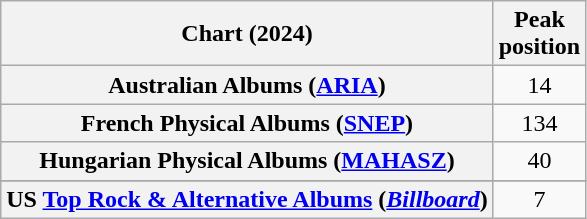<table class="wikitable sortable plainrowheaders" style="text-align:center">
<tr>
<th scope="col">Chart (2024)</th>
<th scope="col">Peak<br>position</th>
</tr>
<tr>
<th scope="row">Australian Albums (<a href='#'>ARIA</a>)</th>
<td>14</td>
</tr>
<tr>
<th scope="row">French Physical Albums (<a href='#'>SNEP</a>)</th>
<td>134</td>
</tr>
<tr>
<th scope="row">Hungarian Physical Albums (<a href='#'>MAHASZ</a>)</th>
<td>40</td>
</tr>
<tr>
</tr>
<tr>
</tr>
<tr>
</tr>
<tr>
<th scope="row">US <a href='#'>Top Rock & Alternative Albums</a> (<em><a href='#'>Billboard</a></em>)</th>
<td>7</td>
</tr>
</table>
